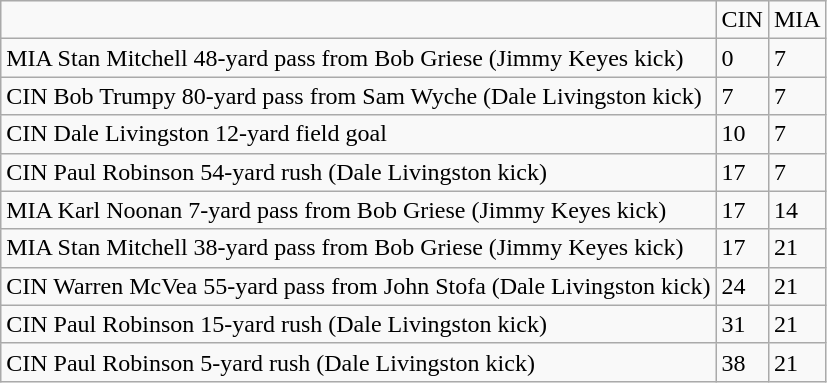<table class="wikitable">
<tr>
<td></td>
<td>CIN</td>
<td>MIA</td>
</tr>
<tr>
<td>MIA Stan Mitchell 48-yard pass from Bob Griese (Jimmy Keyes kick)</td>
<td>0</td>
<td>7</td>
</tr>
<tr>
<td>CIN Bob Trumpy 80-yard pass from Sam Wyche (Dale Livingston kick)</td>
<td>7</td>
<td>7</td>
</tr>
<tr>
<td>CIN Dale Livingston 12-yard field goal</td>
<td>10</td>
<td>7</td>
</tr>
<tr>
<td>CIN Paul Robinson 54-yard rush (Dale Livingston kick)</td>
<td>17</td>
<td>7</td>
</tr>
<tr>
<td>MIA Karl Noonan 7-yard pass from Bob Griese (Jimmy Keyes kick)</td>
<td>17</td>
<td>14</td>
</tr>
<tr>
<td>MIA Stan Mitchell 38-yard pass from Bob Griese (Jimmy Keyes kick)</td>
<td>17</td>
<td>21</td>
</tr>
<tr>
<td>CIN Warren McVea 55-yard pass from John Stofa (Dale Livingston kick)</td>
<td>24</td>
<td>21</td>
</tr>
<tr>
<td>CIN Paul Robinson 15-yard rush (Dale Livingston kick)</td>
<td>31</td>
<td>21</td>
</tr>
<tr>
<td>CIN Paul Robinson 5-yard rush (Dale Livingston kick)</td>
<td>38</td>
<td>21</td>
</tr>
</table>
